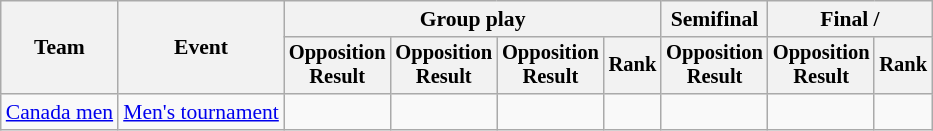<table class=wikitable style=font-size:90%;text-align:center>
<tr>
<th rowspan=2>Team</th>
<th rowspan=2>Event</th>
<th colspan=4>Group play</th>
<th>Semifinal</th>
<th colspan=2>Final / </th>
</tr>
<tr style=font-size:95%>
<th>Opposition<br>Result</th>
<th>Opposition<br>Result</th>
<th>Opposition<br>Result</th>
<th>Rank</th>
<th>Opposition<br>Result</th>
<th>Opposition<br>Result</th>
<th>Rank</th>
</tr>
<tr>
<td align=left><a href='#'>Canada men</a></td>
<td align=left><a href='#'>Men's tournament</a></td>
<td></td>
<td></td>
<td></td>
<td></td>
<td></td>
<td></td>
<td></td>
</tr>
</table>
